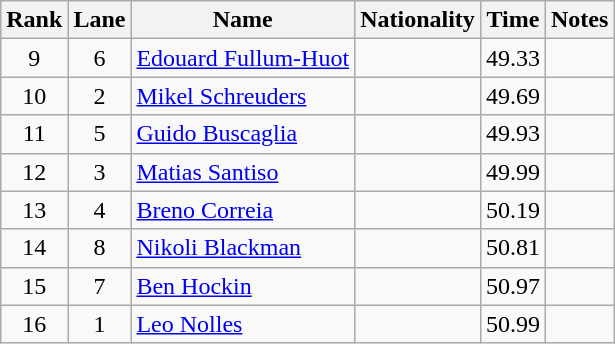<table class="wikitable sortable" style="text-align:center">
<tr>
<th>Rank</th>
<th>Lane</th>
<th>Name</th>
<th>Nationality</th>
<th>Time</th>
<th>Notes</th>
</tr>
<tr>
<td>9</td>
<td>6</td>
<td align="left"><a href='#'>Edouard Fullum-Huot</a></td>
<td align="left"></td>
<td>49.33</td>
<td></td>
</tr>
<tr>
<td>10</td>
<td>2</td>
<td align="left"><a href='#'>Mikel Schreuders</a></td>
<td align="left"></td>
<td>49.69</td>
<td></td>
</tr>
<tr>
<td>11</td>
<td>5</td>
<td align="left"><a href='#'>Guido Buscaglia</a></td>
<td align="left"></td>
<td>49.93</td>
<td></td>
</tr>
<tr>
<td>12</td>
<td>3</td>
<td align="left"><a href='#'>Matias Santiso</a></td>
<td align="left"></td>
<td>49.99</td>
<td></td>
</tr>
<tr>
<td>13</td>
<td>4</td>
<td align="left"><a href='#'>Breno Correia</a></td>
<td align="left"></td>
<td>50.19</td>
<td></td>
</tr>
<tr>
<td>14</td>
<td>8</td>
<td align="left"><a href='#'>Nikoli Blackman</a></td>
<td align="left"></td>
<td>50.81</td>
<td></td>
</tr>
<tr>
<td>15</td>
<td>7</td>
<td align="left"><a href='#'>Ben Hockin</a></td>
<td align="left"></td>
<td>50.97</td>
<td></td>
</tr>
<tr>
<td>16</td>
<td>1</td>
<td align="left"><a href='#'>Leo Nolles</a></td>
<td align="left"></td>
<td>50.99</td>
<td></td>
</tr>
</table>
